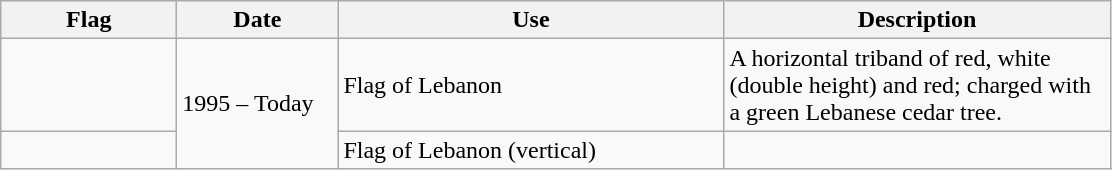<table class="wikitable">
<tr>
<th style="width:110px;">Flag</th>
<th style="width:100px;">Date</th>
<th style="width:250px;">Use</th>
<th style="width:250px;">Description</th>
</tr>
<tr>
<td></td>
<td rowspan="2">1995 – Today</td>
<td>Flag of Lebanon</td>
<td>A horizontal triband of red, white (double height) and red; charged with a green Lebanese cedar tree.</td>
</tr>
<tr>
<td></td>
<td>Flag of Lebanon (vertical)</td>
<td></td>
</tr>
</table>
